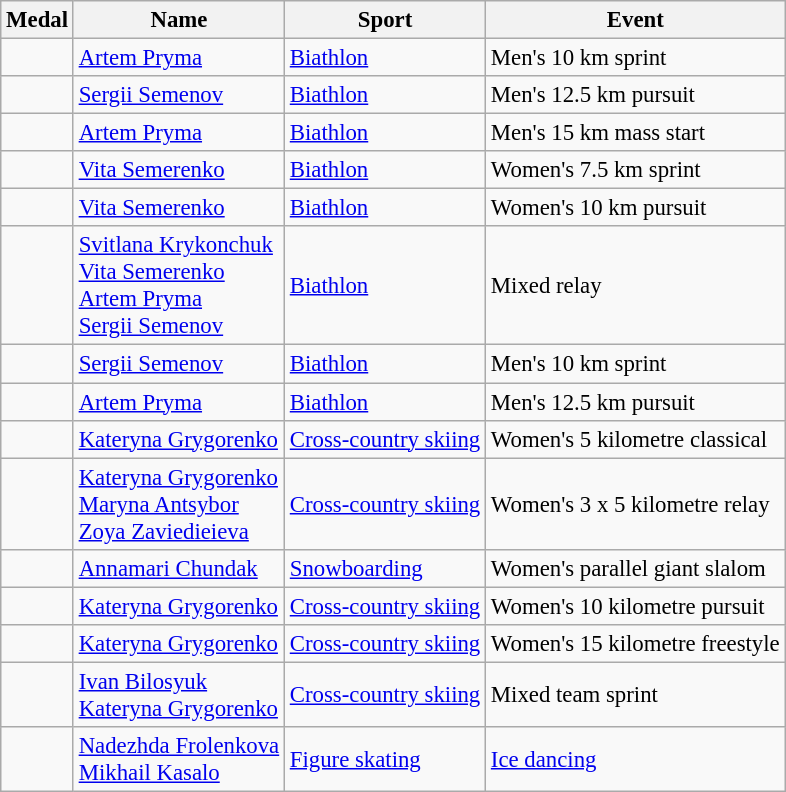<table class="wikitable sortable" style="font-size:95%">
<tr>
<th>Medal</th>
<th>Name</th>
<th>Sport</th>
<th>Event</th>
</tr>
<tr>
<td></td>
<td><a href='#'>Artem Pryma</a></td>
<td><a href='#'>Biathlon</a></td>
<td>Men's 10 km sprint</td>
</tr>
<tr>
<td></td>
<td><a href='#'>Sergii Semenov</a></td>
<td><a href='#'>Biathlon</a></td>
<td>Men's 12.5 km pursuit</td>
</tr>
<tr>
<td></td>
<td><a href='#'>Artem Pryma</a></td>
<td><a href='#'>Biathlon</a></td>
<td>Men's 15 km mass start</td>
</tr>
<tr>
<td></td>
<td><a href='#'>Vita Semerenko</a></td>
<td><a href='#'>Biathlon</a></td>
<td>Women's 7.5 km sprint</td>
</tr>
<tr>
<td></td>
<td><a href='#'>Vita Semerenko</a></td>
<td><a href='#'>Biathlon</a></td>
<td>Women's 10 km pursuit</td>
</tr>
<tr>
<td></td>
<td><a href='#'>Svitlana Krykonchuk</a><br><a href='#'>Vita Semerenko</a><br><a href='#'>Artem Pryma</a><br><a href='#'>Sergii Semenov</a></td>
<td><a href='#'>Biathlon</a></td>
<td>Mixed relay</td>
</tr>
<tr>
<td></td>
<td><a href='#'>Sergii Semenov</a></td>
<td><a href='#'>Biathlon</a></td>
<td>Men's 10 km sprint</td>
</tr>
<tr>
<td></td>
<td><a href='#'>Artem Pryma</a></td>
<td><a href='#'>Biathlon</a></td>
<td>Men's 12.5 km pursuit</td>
</tr>
<tr>
<td></td>
<td><a href='#'>Kateryna Grygorenko</a></td>
<td><a href='#'>Cross-country skiing</a></td>
<td>Women's 5 kilometre classical</td>
</tr>
<tr>
<td></td>
<td><a href='#'>Kateryna Grygorenko</a><br><a href='#'>Maryna Antsybor</a><br><a href='#'>Zoya Zaviedieieva</a></td>
<td><a href='#'>Cross-country skiing</a></td>
<td>Women's 3 x 5 kilometre relay</td>
</tr>
<tr>
<td></td>
<td><a href='#'>Annamari Chundak</a></td>
<td><a href='#'>Snowboarding</a></td>
<td>Women's parallel giant slalom</td>
</tr>
<tr>
<td></td>
<td><a href='#'>Kateryna Grygorenko</a></td>
<td><a href='#'>Cross-country skiing</a></td>
<td>Women's 10 kilometre pursuit</td>
</tr>
<tr>
<td></td>
<td><a href='#'>Kateryna Grygorenko</a></td>
<td><a href='#'>Cross-country skiing</a></td>
<td>Women's 15 kilometre freestyle</td>
</tr>
<tr>
<td></td>
<td><a href='#'>Ivan Bilosyuk</a><br><a href='#'>Kateryna Grygorenko</a></td>
<td><a href='#'>Cross-country skiing</a></td>
<td>Mixed team sprint</td>
</tr>
<tr>
<td></td>
<td><a href='#'>Nadezhda Frolenkova</a><br><a href='#'>Mikhail Kasalo</a></td>
<td><a href='#'>Figure skating</a></td>
<td><a href='#'>Ice dancing</a></td>
</tr>
</table>
